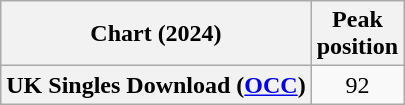<table class="wikitable plainrowheaders" style="text-align:center">
<tr>
<th>Chart (2024)</th>
<th>Peak<br> position</th>
</tr>
<tr>
<th scope="row">UK Singles Download (<a href='#'>OCC</a>)</th>
<td>92</td>
</tr>
</table>
